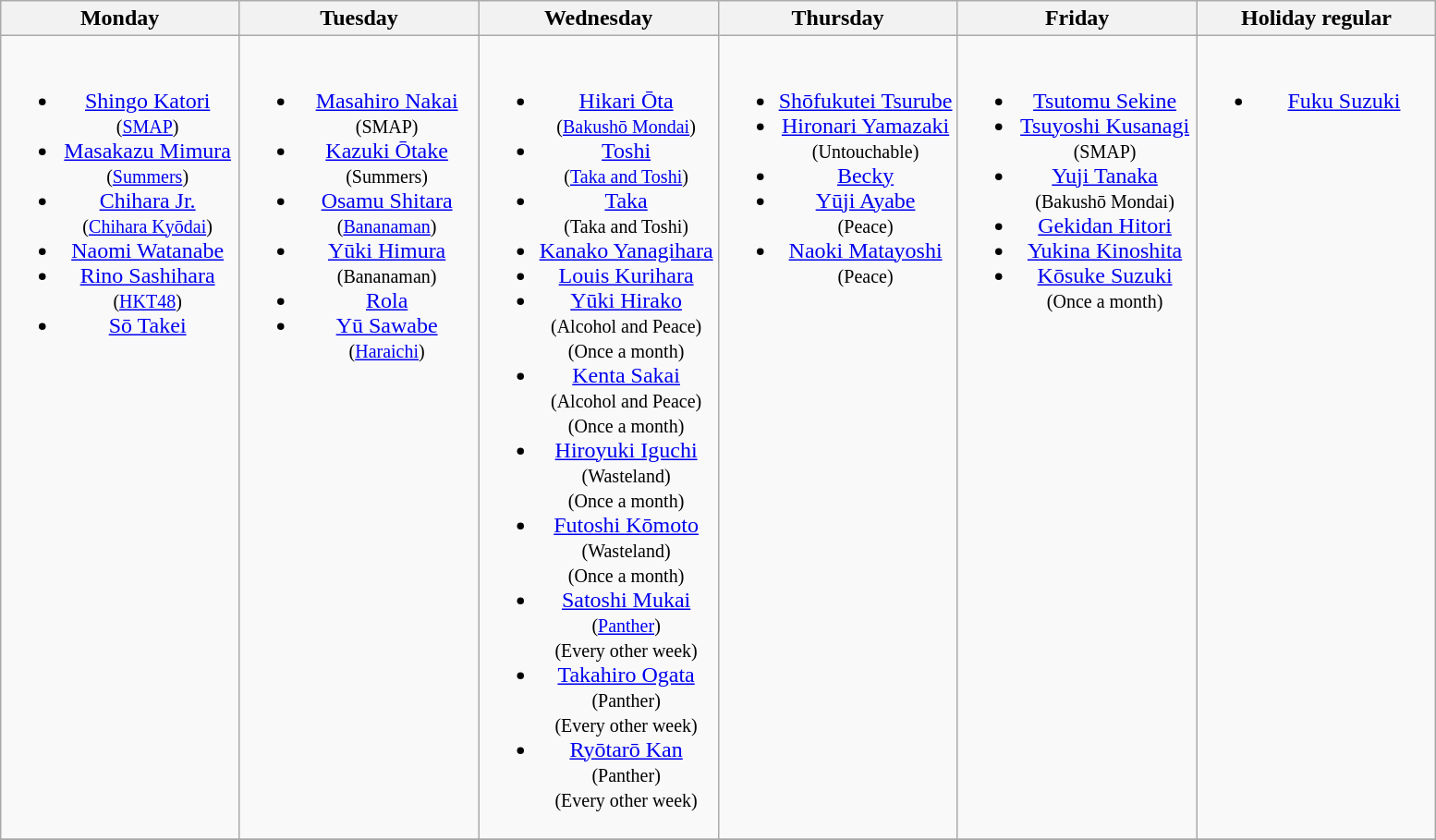<table class="wikitable" style=" text-align: center; margin: 0 auto;">
<tr>
<th style="width:16.67%">Monday</th>
<th style="width:16.67%">Tuesday</th>
<th style="width:16.67%">Wednesday</th>
<th style="width:16.67%">Thursday</th>
<th style="width:16.67%">Friday</th>
<th style="width:16.65%">Holiday regular</th>
</tr>
<tr>
<td style="vertical-align: top;"><br><ul><li><a href='#'>Shingo Katori</a><br><small>(<a href='#'>SMAP</a>)</small></li><li><a href='#'>Masakazu Mimura</a><br><small>(<a href='#'>Summers</a>)</small></li><li><a href='#'>Chihara Jr.</a><br><small>(<a href='#'>Chihara Kyōdai</a>)</small></li><li><a href='#'>Naomi Watanabe</a></li><li><a href='#'>Rino Sashihara</a><br><small>(<a href='#'>HKT48</a>)</small></li><li><a href='#'>Sō Takei</a></li></ul></td>
<td style="vertical-align: top;"><br><ul><li><a href='#'>Masahiro Nakai</a><br><small>(SMAP)</small></li><li><a href='#'>Kazuki Ōtake</a><br><small>(Summers)</small></li><li><a href='#'>Osamu Shitara</a><br><small>(<a href='#'>Bananaman</a>)</small></li><li><a href='#'>Yūki Himura</a><br><small>(Bananaman)</small></li><li><a href='#'>Rola</a></li><li><a href='#'>Yū Sawabe</a><br><small>(<a href='#'>Haraichi</a>)</small></li></ul></td>
<td style="vertical-align: top;"><br><ul><li><a href='#'>Hikari Ōta</a><br><small>(<a href='#'>Bakushō Mondai</a>)</small></li><li><a href='#'>Toshi</a><br><small>(<a href='#'>Taka and Toshi</a>)</small></li><li><a href='#'>Taka</a><br><small>(Taka and Toshi)</small></li><li><a href='#'>Kanako Yanagihara</a></li><li><a href='#'>Louis Kurihara</a></li><li><a href='#'>Yūki Hirako</a><br><small>(Alcohol and Peace)<br>(Once a month)</small></li><li><a href='#'>Kenta Sakai</a><br><small>(Alcohol and Peace)<br>(Once a month)</small></li><li><a href='#'>Hiroyuki Iguchi</a><br><small>(Wasteland)<br>(Once a month)</small></li><li><a href='#'>Futoshi Kōmoto</a><br><small>(Wasteland)<br>(Once a month)</small></li><li><a href='#'>Satoshi Mukai</a><br><small>(<a href='#'>Panther</a>)<br>(Every other week)</small></li><li><a href='#'>Takahiro Ogata</a><br><small>(Panther)<br>(Every other week)</small></li><li><a href='#'>Ryōtarō Kan</a><br><small>(Panther)<br>(Every other week)</small></li></ul></td>
<td style="vertical-align: top;"><br><ul><li><a href='#'>Shōfukutei Tsurube</a></li><li><a href='#'>Hironari Yamazaki</a><br><small>(Untouchable)</small></li><li><a href='#'>Becky</a></li><li><a href='#'>Yūji Ayabe</a><br><small>(Peace)</small></li><li><a href='#'>Naoki Matayoshi</a><br><small>(Peace)</small></li></ul></td>
<td style="vertical-align: top;"><br><ul><li><a href='#'>Tsutomu Sekine</a></li><li><a href='#'>Tsuyoshi Kusanagi</a><br><small>(SMAP)</small></li><li><a href='#'>Yuji Tanaka</a><br><small>(Bakushō Mondai)</small></li><li><a href='#'>Gekidan Hitori</a></li><li><a href='#'>Yukina Kinoshita</a></li><li><a href='#'>Kōsuke Suzuki</a><br><small>(Once a month)</small></li></ul></td>
<td style="vertical-align: top;"><br><ul><li><a href='#'>Fuku Suzuki</a></li></ul></td>
</tr>
<tr>
</tr>
</table>
